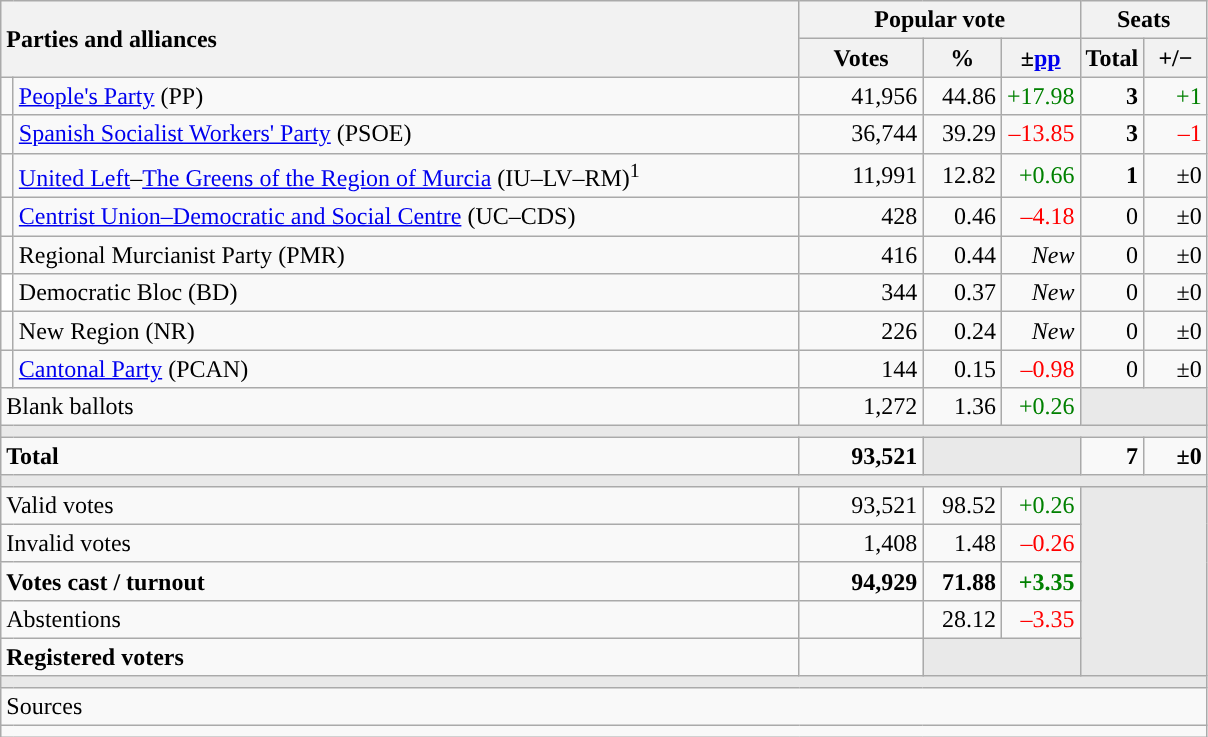<table class="wikitable" style="text-align:right;">
<tr>
<th style="text-align:left;" rowspan="2" colspan="2" width="525">Parties and alliances</th>
<th colspan="3">Popular vote</th>
<th colspan="2">Seats</th>
</tr>
<tr>
<th width="75">Votes</th>
<th width="45">%</th>
<th width="45">±<a href='#'>pp</a></th>
<th width="35">Total</th>
<th width="35">+/−</th>
</tr>
<tr>
<td width="1" style="color:inherit;background:"></td>
<td align="left"><a href='#'>People's Party</a> (PP)</td>
<td>41,956</td>
<td>44.86</td>
<td style="color:green;">+17.98</td>
<td><strong>3</strong></td>
<td style="color:green;">+1</td>
</tr>
<tr>
<td style="color:inherit;background:"></td>
<td align="left"><a href='#'>Spanish Socialist Workers' Party</a> (PSOE)</td>
<td>36,744</td>
<td>39.29</td>
<td style="color:red;">–13.85</td>
<td><strong>3</strong></td>
<td style="color:red;">–1</td>
</tr>
<tr>
<td style="color:inherit;background:"></td>
<td align="left"><a href='#'>United Left</a>–<a href='#'>The Greens of the Region of Murcia</a> (IU–LV–RM)<sup>1</sup></td>
<td>11,991</td>
<td>12.82</td>
<td style="color:green;">+0.66</td>
<td><strong>1</strong></td>
<td>±0</td>
</tr>
<tr>
<td style="color:inherit;background:"></td>
<td align="left"><a href='#'>Centrist Union–Democratic and Social Centre</a> (UC–CDS)</td>
<td>428</td>
<td>0.46</td>
<td style="color:red;">–4.18</td>
<td>0</td>
<td>±0</td>
</tr>
<tr>
<td style="color:inherit;background:"></td>
<td align="left">Regional Murcianist Party (PMR)</td>
<td>416</td>
<td>0.44</td>
<td><em>New</em></td>
<td>0</td>
<td>±0</td>
</tr>
<tr>
<td bgcolor="white"></td>
<td align="left">Democratic Bloc (BD)</td>
<td>344</td>
<td>0.37</td>
<td><em>New</em></td>
<td>0</td>
<td>±0</td>
</tr>
<tr>
<td style="color:inherit;background:"></td>
<td align="left">New Region (NR)</td>
<td>226</td>
<td>0.24</td>
<td><em>New</em></td>
<td>0</td>
<td>±0</td>
</tr>
<tr>
<td style="color:inherit;background:"></td>
<td align="left"><a href='#'>Cantonal Party</a> (PCAN)</td>
<td>144</td>
<td>0.15</td>
<td style="color:red;">–0.98</td>
<td>0</td>
<td>±0</td>
</tr>
<tr>
<td align="left" colspan="2">Blank ballots</td>
<td>1,272</td>
<td>1.36</td>
<td style="color:green;">+0.26</td>
<td bgcolor="#E9E9E9" colspan="2"></td>
</tr>
<tr>
<td colspan="7" bgcolor="#E9E9E9"></td>
</tr>
<tr style="font-weight:bold;">
<td align="left" colspan="2">Total</td>
<td>93,521</td>
<td bgcolor="#E9E9E9" colspan="2"></td>
<td>7</td>
<td>±0</td>
</tr>
<tr>
<td colspan="7" bgcolor="#E9E9E9"></td>
</tr>
<tr>
<td align="left" colspan="2">Valid votes</td>
<td>93,521</td>
<td>98.52</td>
<td style="color:green;">+0.26</td>
<td bgcolor="#E9E9E9" colspan="2" rowspan="5"></td>
</tr>
<tr>
<td align="left" colspan="2">Invalid votes</td>
<td>1,408</td>
<td>1.48</td>
<td style="color:red;">–0.26</td>
</tr>
<tr style="font-weight:bold;">
<td align="left" colspan="2">Votes cast / turnout</td>
<td>94,929</td>
<td>71.88</td>
<td style="color:green;">+3.35</td>
</tr>
<tr>
<td align="left" colspan="2">Abstentions</td>
<td></td>
<td>28.12</td>
<td style="color:red;">–3.35</td>
</tr>
<tr style="font-weight:bold;">
<td align="left" colspan="2">Registered voters</td>
<td></td>
<td bgcolor="#E9E9E9" colspan="2"></td>
</tr>
<tr>
<td colspan="7" bgcolor="#E9E9E9"></td>
</tr>
<tr>
<td align="left" colspan="7">Sources</td>
</tr>
<tr>
<td colspan="7" style="text-align:left; max-width:790px;"></td>
</tr>
</table>
